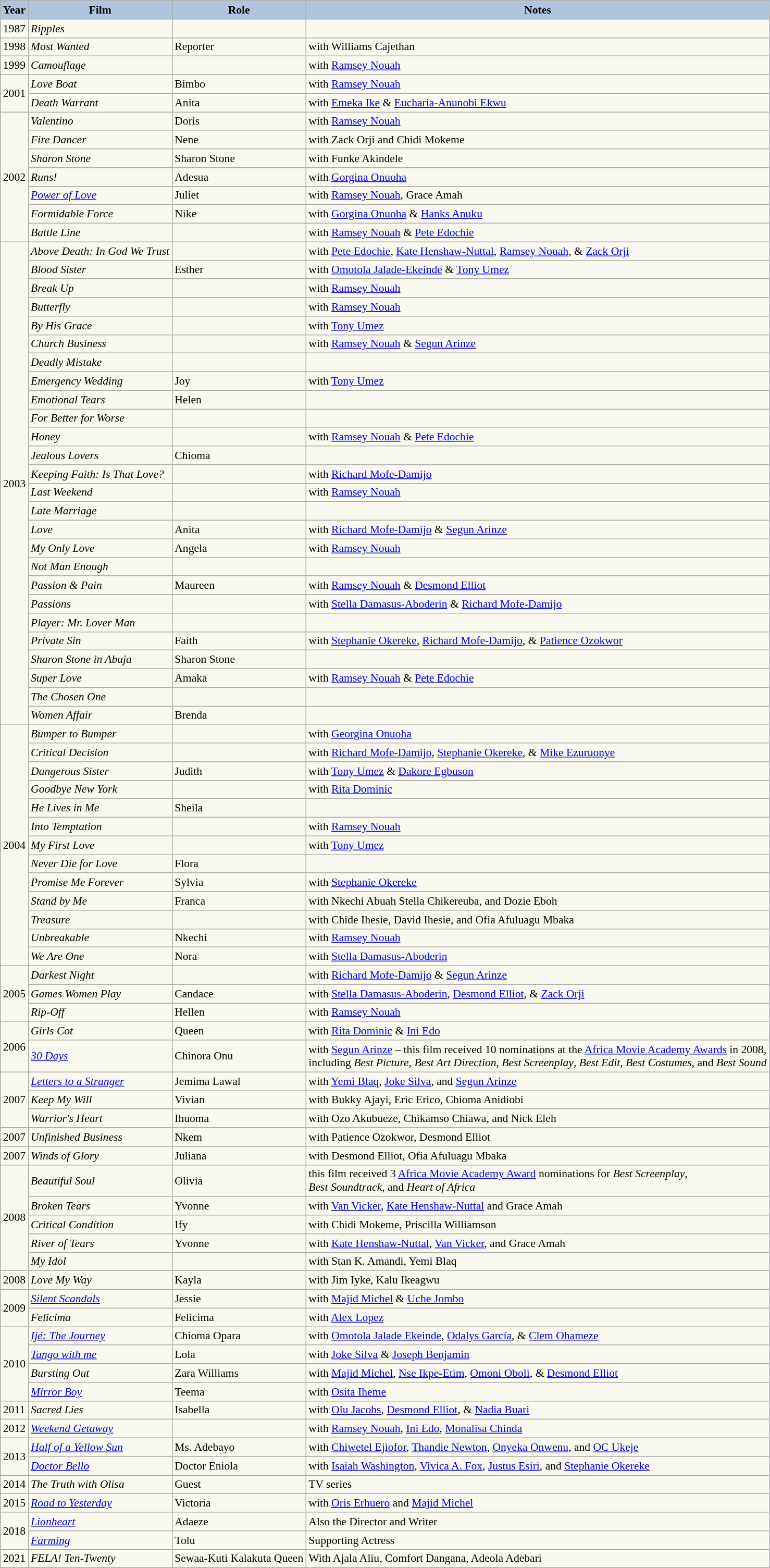<table class="wikitable" style="font-size:90%; background: #f9f9f0">
<tr style="text-align:center;">
<th style="background:#B0C4DE;">Year</th>
<th style="background:#B0C4DE;">Film</th>
<th style="background:#B0C4DE;">Role</th>
<th style="background:#B0C4DE;">Notes</th>
</tr>
<tr>
<td>1987</td>
<td><em>Ripples</em></td>
<td></td>
<td></td>
</tr>
<tr>
<td>1998</td>
<td><em>Most Wanted</em></td>
<td>Reporter</td>
<td>with Williams Cajethan</td>
</tr>
<tr>
<td>1999</td>
<td><em>Camouflage</em></td>
<td></td>
<td>with <a href='#'>Ramsey Nouah</a></td>
</tr>
<tr>
<td rowspan="2">2001</td>
<td><em>Love Boat</em></td>
<td>Bimbo</td>
<td>with <a href='#'>Ramsey Nouah</a></td>
</tr>
<tr>
<td><em>Death Warrant</em></td>
<td>Anita</td>
<td>with <a href='#'>Emeka Ike</a> & <a href='#'>Eucharia-Anunobi Ekwu</a></td>
</tr>
<tr>
<td rowspan="7">2002</td>
<td><em>Valentino</em></td>
<td>Doris</td>
<td>with <a href='#'>Ramsey Nouah</a></td>
</tr>
<tr>
<td><em>Fire Dancer</em></td>
<td>Nene</td>
<td>with Zack Orji and Chidi Mokeme</td>
</tr>
<tr>
<td><em>Sharon Stone</em></td>
<td>Sharon Stone</td>
<td>with Funke Akindele</td>
</tr>
<tr>
<td><em>Runs!</em></td>
<td>Adesua</td>
<td>with <a href='#'>Gorgina Onuoha</a></td>
</tr>
<tr>
<td><em><a href='#'>Power of Love</a></em></td>
<td>Juliet</td>
<td>with <a href='#'>Ramsey Nouah</a>, Grace Amah</td>
</tr>
<tr>
<td><em>Formidable Force</em></td>
<td>Nike</td>
<td>with <a href='#'>Gorgina Onuoha</a> & <a href='#'>Hanks Anuku</a></td>
</tr>
<tr>
<td><em>Battle Line</em></td>
<td></td>
<td>with <a href='#'>Ramsey Nouah</a> & <a href='#'>Pete Edochie</a></td>
</tr>
<tr>
<td rowspan="26">2003</td>
<td><em>Above Death: In God We Trust</em></td>
<td></td>
<td>with <a href='#'>Pete Edochie</a>, <a href='#'>Kate Henshaw-Nuttal</a>, <a href='#'>Ramsey Nouah</a>, & <a href='#'>Zack Orji</a></td>
</tr>
<tr>
<td><em>Blood Sister</em></td>
<td>Esther</td>
<td>with <a href='#'>Omotola Jalade-Ekeinde</a> & <a href='#'>Tony Umez</a></td>
</tr>
<tr>
<td><em>Break Up</em></td>
<td></td>
<td>with <a href='#'>Ramsey Nouah</a></td>
</tr>
<tr>
<td><em>Butterfly </em></td>
<td></td>
<td>with <a href='#'>Ramsey Nouah</a></td>
</tr>
<tr>
<td><em>By His Grace</em></td>
<td></td>
<td>with <a href='#'>Tony Umez</a></td>
</tr>
<tr>
<td><em>Church Business</em></td>
<td></td>
<td>with <a href='#'>Ramsey Nouah</a> & <a href='#'>Segun Arinze</a></td>
</tr>
<tr>
<td><em>Deadly Mistake</em></td>
<td></td>
<td></td>
</tr>
<tr>
<td><em>Emergency Wedding</em></td>
<td>Joy</td>
<td>with <a href='#'>Tony Umez</a></td>
</tr>
<tr>
<td><em>Emotional Tears</em></td>
<td>Helen</td>
<td></td>
</tr>
<tr>
<td><em>For Better for Worse</em></td>
<td></td>
<td></td>
</tr>
<tr>
<td><em>Honey</em></td>
<td></td>
<td>with <a href='#'>Ramsey Nouah</a> & <a href='#'>Pete Edochie</a></td>
</tr>
<tr>
<td><em>Jealous Lovers</em></td>
<td>Chioma</td>
<td></td>
</tr>
<tr>
<td><em>Keeping Faith: Is That Love?</em></td>
<td></td>
<td>with <a href='#'>Richard Mofe-Damijo</a></td>
</tr>
<tr>
<td><em>Last Weekend</em></td>
<td></td>
<td>with <a href='#'>Ramsey Nouah</a></td>
</tr>
<tr>
<td><em>Late Marriage</em></td>
<td></td>
<td></td>
</tr>
<tr>
<td><em>Love</em></td>
<td>Anita</td>
<td>with <a href='#'>Richard Mofe-Damijo</a> & <a href='#'>Segun Arinze</a></td>
</tr>
<tr>
<td><em>My Only Love</em></td>
<td>Angela</td>
<td>with <a href='#'>Ramsey Nouah</a></td>
</tr>
<tr>
<td><em>Not Man Enough</em></td>
<td></td>
<td></td>
</tr>
<tr>
<td><em>Passion & Pain</em></td>
<td>Maureen</td>
<td>with <a href='#'>Ramsey Nouah</a> & <a href='#'>Desmond Elliot</a></td>
</tr>
<tr>
<td><em>Passions</em></td>
<td></td>
<td>with <a href='#'>Stella Damasus-Aboderin</a> & <a href='#'>Richard Mofe-Damijo</a></td>
</tr>
<tr>
<td><em>Player: Mr. Lover Man</em></td>
<td></td>
<td></td>
</tr>
<tr>
<td><em>Private Sin</em></td>
<td>Faith</td>
<td>with <a href='#'>Stephanie Okereke</a>, <a href='#'>Richard Mofe-Damijo</a>, & <a href='#'>Patience Ozokwor</a></td>
</tr>
<tr>
<td><em>Sharon Stone in Abuja</em></td>
<td>Sharon Stone</td>
<td></td>
</tr>
<tr>
<td><em>Super Love</em></td>
<td>Amaka</td>
<td>with <a href='#'>Ramsey Nouah</a> & <a href='#'>Pete Edochie</a></td>
</tr>
<tr>
<td><em>The Chosen One</em></td>
<td></td>
<td></td>
</tr>
<tr>
<td><em>Women Affair</em></td>
<td>Brenda</td>
<td></td>
</tr>
<tr>
<td rowspan="13">2004</td>
<td><em>Bumper to Bumper</em></td>
<td></td>
<td>with <a href='#'>Georgina Onuoha</a></td>
</tr>
<tr>
<td><em>Critical Decision</em></td>
<td></td>
<td>with <a href='#'>Richard Mofe-Damijo</a>, <a href='#'>Stephanie Okereke</a>, & <a href='#'>Mike Ezuruonye</a></td>
</tr>
<tr>
<td><em>Dangerous Sister</em></td>
<td>Judith</td>
<td>with <a href='#'>Tony Umez</a> & <a href='#'>Dakore Egbuson</a></td>
</tr>
<tr>
<td><em>Goodbye New York</em></td>
<td></td>
<td>with <a href='#'>Rita Dominic</a></td>
</tr>
<tr>
<td><em>He Lives in Me</em></td>
<td>Sheila</td>
<td></td>
</tr>
<tr>
<td><em>Into Temptation</em></td>
<td></td>
<td>with <a href='#'>Ramsey Nouah</a></td>
</tr>
<tr>
<td><em>My First Love</em></td>
<td></td>
<td>with <a href='#'>Tony Umez</a></td>
</tr>
<tr>
<td><em>Never Die for Love</em></td>
<td>Flora</td>
<td></td>
</tr>
<tr>
<td><em>Promise Me Forever</em></td>
<td>Sylvia</td>
<td>with <a href='#'>Stephanie Okereke</a></td>
</tr>
<tr>
<td><em>Stand by Me</em></td>
<td>Franca</td>
<td>with Nkechi Abuah Stella Chikereuba, and Dozie Eboh</td>
</tr>
<tr>
<td><em>Treasure</em></td>
<td></td>
<td>with Chide Ihesie, David Ihesie, and Ofia Afuluagu Mbaka</td>
</tr>
<tr>
<td><em>Unbreakable </em></td>
<td>Nkechi</td>
<td>with <a href='#'>Ramsey Nouah</a></td>
</tr>
<tr>
<td><em>We Are One</em></td>
<td>Nora</td>
<td>with <a href='#'>Stella Damasus-Aboderin</a></td>
</tr>
<tr>
<td rowspan="3">2005</td>
<td><em>Darkest Night</em></td>
<td></td>
<td>with <a href='#'>Richard Mofe-Damijo</a> & <a href='#'>Segun Arinze</a></td>
</tr>
<tr>
<td><em>Games Women Play</em></td>
<td>Candace</td>
<td>with <a href='#'>Stella Damasus-Aboderin</a>, <a href='#'>Desmond Elliot</a>, & <a href='#'>Zack Orji</a></td>
</tr>
<tr>
<td><em>Rip-Off</em></td>
<td>Hellen</td>
<td>with <a href='#'>Ramsey Nouah</a></td>
</tr>
<tr>
<td rowspan="2">2006</td>
<td><em>Girls Cot</em></td>
<td>Queen</td>
<td>with <a href='#'>Rita Dominic</a> & <a href='#'>Ini Edo</a></td>
</tr>
<tr>
<td><em><a href='#'>30 Days</a></em></td>
<td>Chinora Onu</td>
<td>with <a href='#'>Segun Arinze</a> – this film received 10 nominations at the <a href='#'>Africa Movie Academy Awards</a> in 2008,<br>including <em>Best Picture</em>, <em>Best Art Direction</em>, <em>Best Screenplay</em>, <em>Best Edit</em>, <em>Best Costumes</em>, and <em>Best Sound</em></td>
</tr>
<tr>
<td rowspan="3">2007</td>
<td><em><a href='#'>Letters to a Stranger</a></em></td>
<td>Jemima Lawal</td>
<td>with <a href='#'>Yemi Blaq</a>, <a href='#'>Joke Silva</a>, and <a href='#'>Segun Arinze</a></td>
</tr>
<tr>
<td><em>Keep My Will</em></td>
<td>Vivian</td>
<td>with Bukky Ajayi, Eric Erico, Chioma Anidiobi</td>
</tr>
<tr>
<td><em>Warrior's Heart</em></td>
<td>Ihuoma</td>
<td>with Ozo Akubueze, Chikamso Chiawa, and Nick Eleh</td>
</tr>
<tr>
<td>2007</td>
<td><em>Unfinished Business</em></td>
<td>Nkem</td>
<td>with Patience Ozokwor, Desmond Elliot</td>
</tr>
<tr>
<td>2007</td>
<td><em>Winds of Glory</em></td>
<td>Juliana</td>
<td>with Desmond Elliot, Ofia Afuluagu Mbaka</td>
</tr>
<tr>
<td rowspan="5">2008</td>
<td><em>Beautiful Soul</em></td>
<td>Olivia</td>
<td>this film received 3 <a href='#'>Africa Movie Academy Award</a> nominations for <em>Best Screenplay</em>,<br><em>Best Soundtrack</em>, and <em>Heart of Africa</em></td>
</tr>
<tr>
<td><em>Broken Tears</em></td>
<td>Yvonne</td>
<td>with <a href='#'>Van Vicker</a>, <a href='#'>Kate Henshaw-Nuttal</a> and Grace Amah</td>
</tr>
<tr>
<td><em>Critical Condition</em></td>
<td>Ify</td>
<td>with Chidi Mokeme, Priscilla Williamson</td>
</tr>
<tr>
<td><em>River of Tears</em></td>
<td>Yvonne</td>
<td>with <a href='#'>Kate Henshaw-Nuttal</a>, <a href='#'>Van Vicker</a>, and Grace Amah</td>
</tr>
<tr>
<td><em>My Idol</em></td>
<td></td>
<td>with Stan K. Amandi, Yemi Blaq</td>
</tr>
<tr>
<td>2008</td>
<td><em>Love My Way</em></td>
<td>Kayla</td>
<td>with Jim Iyke, Kalu Ikeagwu</td>
</tr>
<tr>
<td rowspan="2">2009</td>
<td><em><a href='#'>Silent Scandals</a></em></td>
<td>Jessie</td>
<td>with <a href='#'>Majid Michel</a> & <a href='#'>Uche Jombo</a></td>
</tr>
<tr>
<td><em>Felicima</em></td>
<td>Felicima</td>
<td>with <a href='#'>Alex Lopez</a></td>
</tr>
<tr>
<td rowspan="4">2010</td>
<td><em><a href='#'>Ijé: The Journey</a></em></td>
<td>Chioma Opara</td>
<td>with <a href='#'>Omotola Jalade Ekeinde</a>, <a href='#'>Odalys García</a>, & <a href='#'>Clem Ohameze</a></td>
</tr>
<tr>
<td><em><a href='#'>Tango with me</a></em></td>
<td>Lola</td>
<td>with <a href='#'>Joke Silva</a> & <a href='#'>Joseph Benjamin</a></td>
</tr>
<tr>
<td><em>Bursting Out</em></td>
<td>Zara Williams</td>
<td>with <a href='#'>Majid Michel</a>, <a href='#'>Nse Ikpe-Etim</a>, <a href='#'>Omoni Oboli</a>, & <a href='#'>Desmond Elliot</a></td>
</tr>
<tr>
<td><em><a href='#'>Mirror Boy</a></em></td>
<td>Teema</td>
<td>with <a href='#'>Osita Iheme</a></td>
</tr>
<tr>
<td>2011</td>
<td><em>Sacred Lies</em></td>
<td>Isabella</td>
<td>with <a href='#'>Olu Jacobs</a>, <a href='#'>Desmond Elliot</a>, & <a href='#'>Nadia Buari</a></td>
</tr>
<tr>
<td>2012</td>
<td><em><a href='#'>Weekend Getaway</a></em></td>
<td></td>
<td>with <a href='#'>Ramsey Nouah</a>, <a href='#'>Ini Edo</a>, <a href='#'>Monalisa Chinda</a></td>
</tr>
<tr>
<td rowspan="2">2013</td>
<td><em><a href='#'>Half of a Yellow Sun</a> </em></td>
<td>Ms. Adebayo</td>
<td>with <a href='#'>Chiwetel Ejiofor</a>, <a href='#'>Thandie Newton</a>, <a href='#'>Onyeka Onwenu</a>, and <a href='#'>OC Ukeje</a></td>
</tr>
<tr>
<td><em><a href='#'>Doctor Bello</a> </em></td>
<td>Doctor Eniola</td>
<td>with <a href='#'>Isaiah Washington</a>, <a href='#'>Vivica A. Fox</a>, <a href='#'>Justus Esiri</a>, and <a href='#'>Stephanie Okereke</a></td>
</tr>
<tr>
<td>2014</td>
<td><em>The Truth with Olisa</em></td>
<td>Guest</td>
<td>TV series</td>
</tr>
<tr>
<td>2015</td>
<td><em><a href='#'>Road to Yesterday</a></em></td>
<td>Victoria</td>
<td>with <a href='#'>Oris Erhuero</a> and <a href='#'>Majid Michel</a></td>
</tr>
<tr>
<td rowspan="2">2018</td>
<td><em><a href='#'>Lionheart</a></em></td>
<td>Adaeze</td>
<td>Also the Director and Writer</td>
</tr>
<tr>
<td><em><a href='#'>Farming</a></em></td>
<td>Tolu</td>
<td>Supporting Actress</td>
</tr>
<tr>
<td>2021</td>
<td><em>FELA! Ten-Twenty</em></td>
<td>Sewaa-Kuti Kalakuta Queen</td>
<td>With Ajala Aliu, Comfort Dangana, Adeola Adebari</td>
</tr>
</table>
